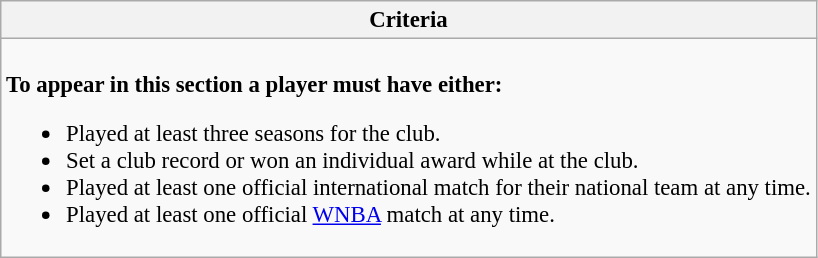<table class="wikitable collapsible collapsed" style="font-size:95%;">
<tr>
<th>Criteria</th>
</tr>
<tr>
<td><br><strong>To appear in this section a player must have either:</strong><ul><li>Played at least three seasons for the club.</li><li>Set a club record or won an individual award while at the club.</li><li>Played at least one official international match for their national team at any time.</li><li>Played at least one official <a href='#'>WNBA</a> match at any time.</li></ul></td>
</tr>
</table>
